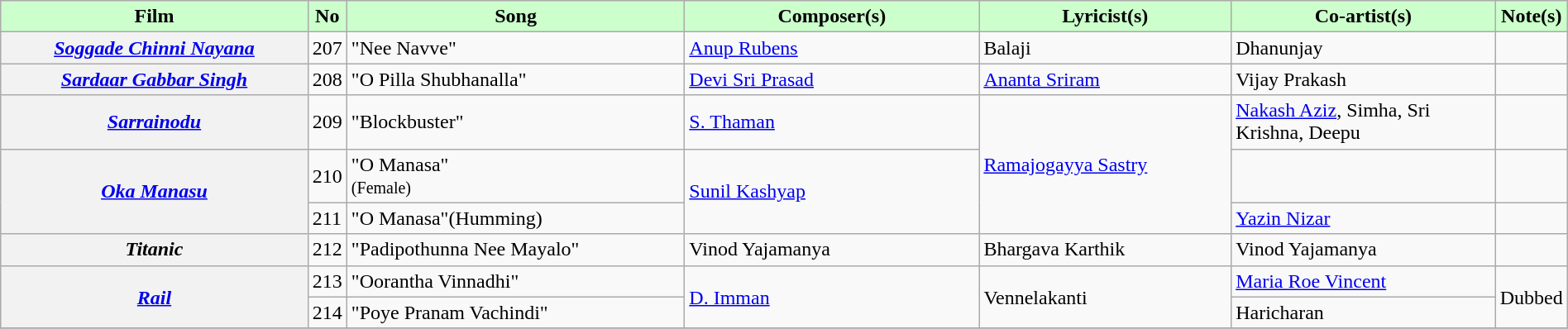<table class="wikitable plainrowheaders" width="100%" "textcolor:#000;">
<tr style="background:#cfc; text-align:center;">
<td scope="col" width=21%><strong>Film</strong></td>
<td><strong>No</strong></td>
<td scope="col" width=23%><strong>Song</strong></td>
<td scope="col" width=20%><strong>Composer(s)</strong></td>
<td scope="col" width=17%><strong>Lyricist(s)</strong></td>
<td scope="col" width=18%><strong>Co-artist(s)</strong></td>
<td><strong>Note(s)</strong></td>
</tr>
<tr>
<th><em><a href='#'>Soggade Chinni Nayana</a></em></th>
<td>207</td>
<td>"Nee Navve"</td>
<td><a href='#'>Anup Rubens</a></td>
<td>Balaji</td>
<td>Dhanunjay</td>
<td></td>
</tr>
<tr>
<th><em><a href='#'>Sardaar Gabbar Singh</a></em></th>
<td>208</td>
<td>"O Pilla Shubhanalla"</td>
<td><a href='#'>Devi Sri Prasad</a></td>
<td><a href='#'>Ananta Sriram</a></td>
<td>Vijay Prakash</td>
<td></td>
</tr>
<tr>
<th><em><a href='#'>Sarrainodu</a></em></th>
<td>209</td>
<td>"Blockbuster"</td>
<td><a href='#'>S. Thaman</a></td>
<td rowspan="3"><a href='#'>Ramajogayya Sastry</a></td>
<td><a href='#'>Nakash Aziz</a>, Simha, Sri Krishna, Deepu</td>
<td></td>
</tr>
<tr>
<th rowspan="2"><em><a href='#'>Oka Manasu</a></em></th>
<td>210</td>
<td>"O Manasa"<br><small>(Female)</small></td>
<td rowspan="2"><a href='#'>Sunil Kashyap</a></td>
<td></td>
<td></td>
</tr>
<tr>
<td>211</td>
<td>"O Manasa"(Humming)</td>
<td><a href='#'>Yazin Nizar</a></td>
<td></td>
</tr>
<tr>
<th><em>Titanic</em></th>
<td>212</td>
<td>"Padipothunna Nee Mayalo"</td>
<td>Vinod Yajamanya</td>
<td>Bhargava Karthik</td>
<td>Vinod Yajamanya</td>
<td></td>
</tr>
<tr>
<th rowspan="2"><em><a href='#'>Rail</a></em></th>
<td>213</td>
<td>"Oorantha Vinnadhi"</td>
<td rowspan="2"><a href='#'>D. Imman</a></td>
<td rowspan="2">Vennelakanti</td>
<td><a href='#'>Maria Roe Vincent</a></td>
<td rowspan="2">Dubbed</td>
</tr>
<tr>
<td>214</td>
<td>"Poye Pranam Vachindi"</td>
<td>Haricharan</td>
</tr>
<tr>
</tr>
</table>
